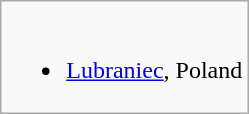<table class="wikitable">
<tr valign="top">
<td><br><ul><li> <a href='#'>Lubraniec</a>, Poland</li></ul></td>
</tr>
</table>
